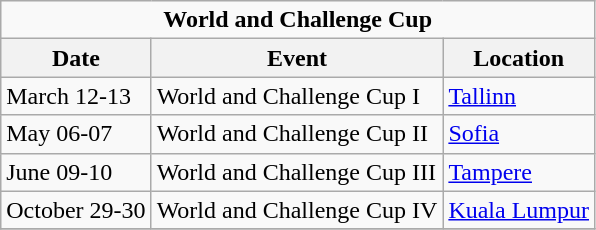<table class="wikitable">
<tr>
<td colspan="4" style="text-align:center;"><strong>World and Challenge Cup</strong></td>
</tr>
<tr>
<th>Date</th>
<th>Event</th>
<th>Location</th>
</tr>
<tr>
<td>March 12-13</td>
<td>World and Challenge Cup I</td>
<td>  <a href='#'>Tallinn</a></td>
</tr>
<tr>
<td>May 06-07</td>
<td>World and Challenge Cup II</td>
<td>  <a href='#'>Sofia</a></td>
</tr>
<tr>
<td>June 09-10</td>
<td>World and Challenge Cup III</td>
<td>  <a href='#'>Tampere</a></td>
</tr>
<tr>
<td>October 29-30</td>
<td>World and Challenge Cup IV</td>
<td>  <a href='#'>Kuala Lumpur</a></td>
</tr>
<tr>
</tr>
</table>
